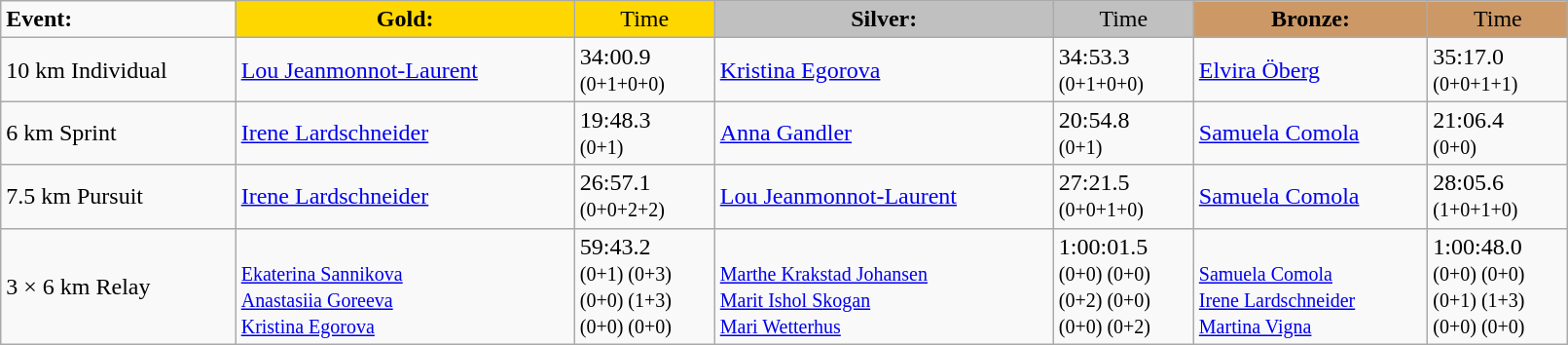<table class="wikitable" width=85%>
<tr>
<td><strong>Event:</strong></td>
<td style="text-align:center;background-color:gold;"><strong>Gold:</strong></td>
<td style="text-align:center;background-color:gold;">Time</td>
<td style="text-align:center;background-color:silver;"><strong>Silver:</strong></td>
<td style="text-align:center;background-color:silver;">Time</td>
<td style="text-align:center;background-color:#CC9966;"><strong>Bronze:</strong></td>
<td style="text-align:center;background-color:#CC9966;">Time</td>
</tr>
<tr>
<td>10 km Individual<br><em></em></td>
<td><a href='#'>Lou Jeanmonnot-Laurent</a><br><small></small></td>
<td>34:00.9<br><small>(0+1+0+0)</small></td>
<td><a href='#'>Kristina Egorova</a><br><small></small></td>
<td>34:53.3<br><small>(0+1+0+0)</small></td>
<td><a href='#'>Elvira Öberg</a><br><small></small></td>
<td>35:17.0<br><small>(0+0+1+1)</small></td>
</tr>
<tr>
<td>6 km Sprint<br><em></em></td>
<td><a href='#'>Irene Lardschneider</a><br><small></small></td>
<td>19:48.3<br><small>(0+1)</small></td>
<td><a href='#'>Anna Gandler</a><br><small></small></td>
<td>20:54.8<br><small>(0+1)</small></td>
<td><a href='#'>Samuela Comola</a><br><small></small></td>
<td>21:06.4<br><small>(0+0)</small></td>
</tr>
<tr>
<td>7.5 km Pursuit<br><em></em></td>
<td><a href='#'>Irene Lardschneider</a><br><small></small></td>
<td>26:57.1<br><small>(0+0+2+2)</small></td>
<td><a href='#'>Lou Jeanmonnot-Laurent</a><br><small></small></td>
<td>27:21.5<br><small>(0+0+1+0)</small></td>
<td><a href='#'>Samuela Comola</a><br><small></small></td>
<td>28:05.6<br><small>(1+0+1+0)</small></td>
</tr>
<tr>
<td>3 × 6 km Relay<br><em></em></td>
<td> <br><small><a href='#'>Ekaterina Sannikova</a><br><a href='#'>Anastasiia Goreeva</a><br><a href='#'>Kristina Egorova</a></small></td>
<td>59:43.2<br><small>(0+1) (0+3)<br>(0+0) (1+3)<br>(0+0) (0+0)</small></td>
<td>  <br><small><a href='#'>Marthe Krakstad Johansen</a><br><a href='#'>Marit Ishol Skogan</a><br><a href='#'>Mari Wetterhus</a></small></td>
<td>1:00:01.5<br><small>(0+0) (0+0)<br>(0+2) (0+0)<br>(0+0) (0+2)</small></td>
<td>  <br><small><a href='#'>Samuela Comola</a><br><a href='#'>Irene Lardschneider</a><br><a href='#'>Martina Vigna</a></small></td>
<td>1:00:48.0<br><small>(0+0) (0+0)<br>(0+1) (1+3)<br>(0+0) (0+0)</small></td>
</tr>
</table>
